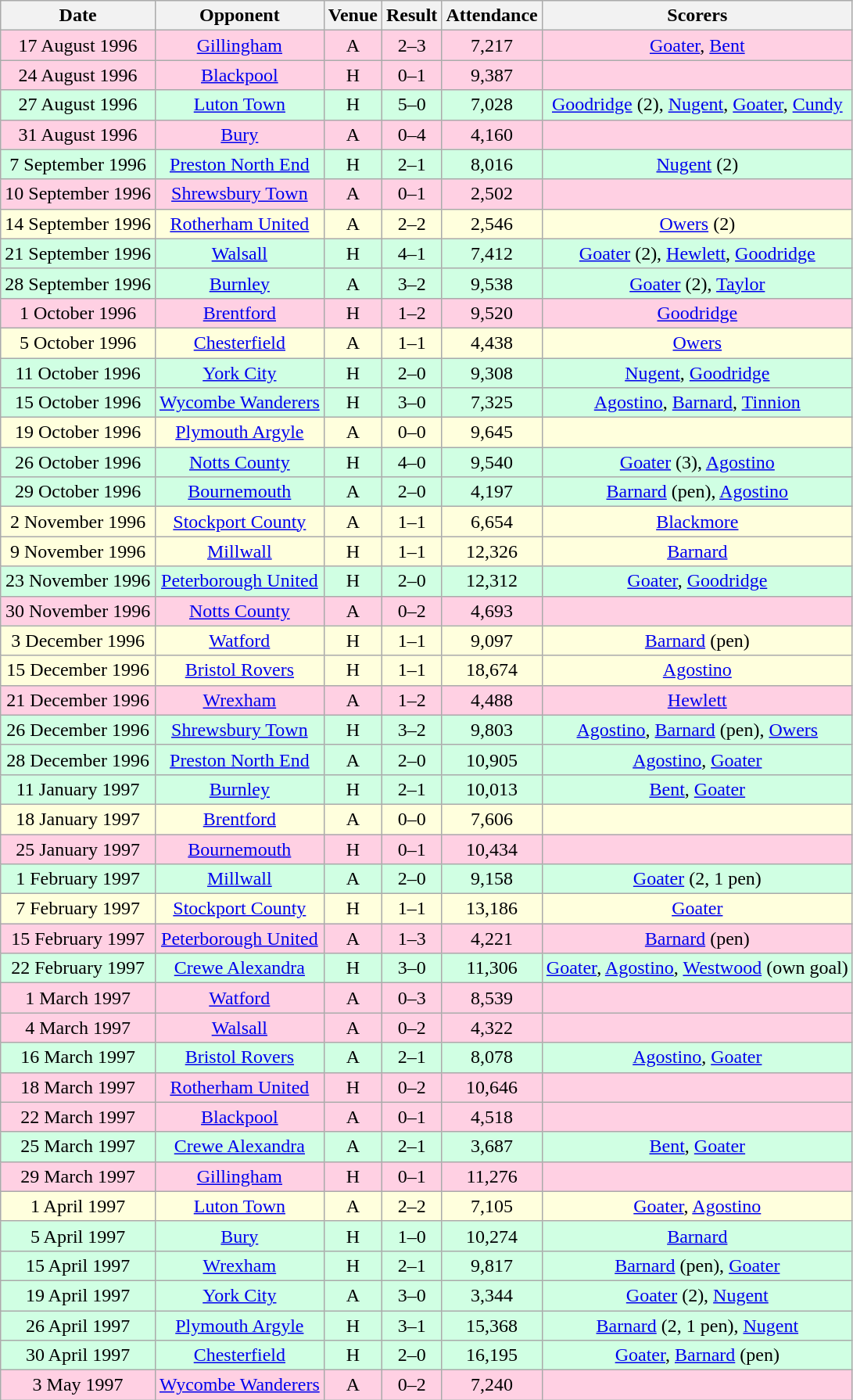<table class="wikitable sortable" style="text-align:center;">
<tr>
<th>Date</th>
<th>Opponent</th>
<th>Venue</th>
<th>Result</th>
<th>Attendance</th>
<th>Scorers</th>
</tr>
<tr style="background:#ffd0e3;">
<td>17 August 1996</td>
<td><a href='#'>Gillingham</a></td>
<td>A</td>
<td>2–3</td>
<td>7,217</td>
<td><a href='#'>Goater</a>, <a href='#'>Bent</a></td>
</tr>
<tr style="background:#ffd0e3;">
<td>24 August 1996</td>
<td><a href='#'>Blackpool</a></td>
<td>H</td>
<td>0–1</td>
<td>9,387</td>
<td></td>
</tr>
<tr style="background:#d0ffe3;">
<td>27 August 1996</td>
<td><a href='#'>Luton Town</a></td>
<td>H</td>
<td>5–0</td>
<td>7,028</td>
<td><a href='#'>Goodridge</a> (2), <a href='#'>Nugent</a>, <a href='#'>Goater</a>, <a href='#'>Cundy</a></td>
</tr>
<tr style="background:#ffd0e3;">
<td>31 August 1996</td>
<td><a href='#'>Bury</a></td>
<td>A</td>
<td>0–4</td>
<td>4,160</td>
<td></td>
</tr>
<tr style="background:#d0ffe3;">
<td>7 September 1996</td>
<td><a href='#'>Preston North End</a></td>
<td>H</td>
<td>2–1</td>
<td>8,016</td>
<td><a href='#'>Nugent</a> (2)</td>
</tr>
<tr style="background:#ffd0e3;">
<td>10 September 1996</td>
<td><a href='#'>Shrewsbury Town</a></td>
<td>A</td>
<td>0–1</td>
<td>2,502</td>
<td></td>
</tr>
<tr style="background:#ffd;">
<td>14 September 1996</td>
<td><a href='#'>Rotherham United</a></td>
<td>A</td>
<td>2–2</td>
<td>2,546</td>
<td><a href='#'>Owers</a> (2)</td>
</tr>
<tr style="background:#d0ffe3;">
<td>21 September 1996</td>
<td><a href='#'>Walsall</a></td>
<td>H</td>
<td>4–1</td>
<td>7,412</td>
<td><a href='#'>Goater</a> (2), <a href='#'>Hewlett</a>, <a href='#'>Goodridge</a></td>
</tr>
<tr style="background:#d0ffe3;">
<td>28 September 1996</td>
<td><a href='#'>Burnley</a></td>
<td>A</td>
<td>3–2</td>
<td>9,538</td>
<td><a href='#'>Goater</a> (2), <a href='#'>Taylor</a></td>
</tr>
<tr style="background:#ffd0e3;">
<td>1 October 1996</td>
<td><a href='#'>Brentford</a></td>
<td>H</td>
<td>1–2</td>
<td>9,520</td>
<td><a href='#'>Goodridge</a></td>
</tr>
<tr style="background:#ffd;">
<td>5 October 1996</td>
<td><a href='#'>Chesterfield</a></td>
<td>A</td>
<td>1–1</td>
<td>4,438</td>
<td><a href='#'>Owers</a></td>
</tr>
<tr style="background:#d0ffe3;">
<td>11 October 1996</td>
<td><a href='#'>York City</a></td>
<td>H</td>
<td>2–0</td>
<td>9,308</td>
<td><a href='#'>Nugent</a>, <a href='#'>Goodridge</a></td>
</tr>
<tr style="background:#d0ffe3;">
<td>15 October 1996</td>
<td><a href='#'>Wycombe Wanderers</a></td>
<td>H</td>
<td>3–0</td>
<td>7,325</td>
<td><a href='#'>Agostino</a>, <a href='#'>Barnard</a>, <a href='#'>Tinnion</a></td>
</tr>
<tr style="background:#ffd;">
<td>19 October 1996</td>
<td><a href='#'>Plymouth Argyle</a></td>
<td>A</td>
<td>0–0</td>
<td>9,645</td>
<td></td>
</tr>
<tr style="background:#d0ffe3;">
<td>26 October 1996</td>
<td><a href='#'>Notts County</a></td>
<td>H</td>
<td>4–0</td>
<td>9,540</td>
<td><a href='#'>Goater</a> (3), <a href='#'>Agostino</a></td>
</tr>
<tr style="background:#d0ffe3;">
<td>29 October 1996</td>
<td><a href='#'>Bournemouth</a></td>
<td>A</td>
<td>2–0</td>
<td>4,197</td>
<td><a href='#'>Barnard</a> (pen), <a href='#'>Agostino</a></td>
</tr>
<tr style="background:#ffd;">
<td>2 November 1996</td>
<td><a href='#'>Stockport County</a></td>
<td>A</td>
<td>1–1</td>
<td>6,654</td>
<td><a href='#'>Blackmore</a></td>
</tr>
<tr style="background:#ffd;">
<td>9 November 1996</td>
<td><a href='#'>Millwall</a></td>
<td>H</td>
<td>1–1</td>
<td>12,326</td>
<td><a href='#'>Barnard</a></td>
</tr>
<tr style="background:#d0ffe3;">
<td>23 November 1996</td>
<td><a href='#'>Peterborough United</a></td>
<td>H</td>
<td>2–0</td>
<td>12,312</td>
<td><a href='#'>Goater</a>, <a href='#'>Goodridge</a></td>
</tr>
<tr style="background:#ffd0e3;">
<td>30 November 1996</td>
<td><a href='#'>Notts County</a></td>
<td>A</td>
<td>0–2</td>
<td>4,693</td>
<td></td>
</tr>
<tr style="background:#ffd;">
<td>3 December 1996</td>
<td><a href='#'>Watford</a></td>
<td>H</td>
<td>1–1</td>
<td>9,097</td>
<td><a href='#'>Barnard</a> (pen)</td>
</tr>
<tr style="background:#ffd;">
<td>15 December 1996</td>
<td><a href='#'>Bristol Rovers</a></td>
<td>H</td>
<td>1–1</td>
<td>18,674</td>
<td><a href='#'>Agostino</a></td>
</tr>
<tr style="background:#ffd0e3;">
<td>21 December 1996</td>
<td><a href='#'>Wrexham</a></td>
<td>A</td>
<td>1–2</td>
<td>4,488</td>
<td><a href='#'>Hewlett</a></td>
</tr>
<tr style="background:#d0ffe3;">
<td>26 December 1996</td>
<td><a href='#'>Shrewsbury Town</a></td>
<td>H</td>
<td>3–2</td>
<td>9,803</td>
<td><a href='#'>Agostino</a>, <a href='#'>Barnard</a> (pen), <a href='#'>Owers</a></td>
</tr>
<tr style="background:#d0ffe3;">
<td>28 December 1996</td>
<td><a href='#'>Preston North End</a></td>
<td>A</td>
<td>2–0</td>
<td>10,905</td>
<td><a href='#'>Agostino</a>, <a href='#'>Goater</a></td>
</tr>
<tr style="background:#d0ffe3;">
<td>11 January 1997</td>
<td><a href='#'>Burnley</a></td>
<td>H</td>
<td>2–1</td>
<td>10,013</td>
<td><a href='#'>Bent</a>, <a href='#'>Goater</a></td>
</tr>
<tr style="background:#ffd;">
<td>18 January 1997</td>
<td><a href='#'>Brentford</a></td>
<td>A</td>
<td>0–0</td>
<td>7,606</td>
<td></td>
</tr>
<tr style="background:#ffd0e3;">
<td>25 January 1997</td>
<td><a href='#'>Bournemouth</a></td>
<td>H</td>
<td>0–1</td>
<td>10,434</td>
<td></td>
</tr>
<tr style="background:#d0ffe3;">
<td>1 February 1997</td>
<td><a href='#'>Millwall</a></td>
<td>A</td>
<td>2–0</td>
<td>9,158</td>
<td><a href='#'>Goater</a> (2, 1 pen)</td>
</tr>
<tr style="background:#ffd;">
<td>7 February 1997</td>
<td><a href='#'>Stockport County</a></td>
<td>H</td>
<td>1–1</td>
<td>13,186</td>
<td><a href='#'>Goater</a></td>
</tr>
<tr style="background:#ffd0e3;">
<td>15 February 1997</td>
<td><a href='#'>Peterborough United</a></td>
<td>A</td>
<td>1–3</td>
<td>4,221</td>
<td><a href='#'>Barnard</a> (pen)</td>
</tr>
<tr style="background:#d0ffe3;">
<td>22 February 1997</td>
<td><a href='#'>Crewe Alexandra</a></td>
<td>H</td>
<td>3–0</td>
<td>11,306</td>
<td><a href='#'>Goater</a>, <a href='#'>Agostino</a>, <a href='#'>Westwood</a> (own goal)</td>
</tr>
<tr style="background:#ffd0e3;">
<td>1 March 1997</td>
<td><a href='#'>Watford</a></td>
<td>A</td>
<td>0–3</td>
<td>8,539</td>
<td></td>
</tr>
<tr style="background:#ffd0e3;">
<td>4 March 1997</td>
<td><a href='#'>Walsall</a></td>
<td>A</td>
<td>0–2</td>
<td>4,322</td>
<td></td>
</tr>
<tr style="background:#d0ffe3;">
<td>16 March 1997</td>
<td><a href='#'>Bristol Rovers</a></td>
<td>A</td>
<td>2–1</td>
<td>8,078</td>
<td><a href='#'>Agostino</a>, <a href='#'>Goater</a></td>
</tr>
<tr style="background:#ffd0e3;">
<td>18 March 1997</td>
<td><a href='#'>Rotherham United</a></td>
<td>H</td>
<td>0–2</td>
<td>10,646</td>
<td></td>
</tr>
<tr style="background:#ffd0e3;">
<td>22 March 1997</td>
<td><a href='#'>Blackpool</a></td>
<td>A</td>
<td>0–1</td>
<td>4,518</td>
<td></td>
</tr>
<tr style="background:#d0ffe3;">
<td>25 March 1997</td>
<td><a href='#'>Crewe Alexandra</a></td>
<td>A</td>
<td>2–1</td>
<td>3,687</td>
<td><a href='#'>Bent</a>, <a href='#'>Goater</a></td>
</tr>
<tr style="background:#ffd0e3;">
<td>29 March 1997</td>
<td><a href='#'>Gillingham</a></td>
<td>H</td>
<td>0–1</td>
<td>11,276</td>
<td></td>
</tr>
<tr style="background:#ffd;">
<td>1 April 1997</td>
<td><a href='#'>Luton Town</a></td>
<td>A</td>
<td>2–2</td>
<td>7,105</td>
<td><a href='#'>Goater</a>, <a href='#'>Agostino</a></td>
</tr>
<tr style="background:#d0ffe3;">
<td>5 April 1997</td>
<td><a href='#'>Bury</a></td>
<td>H</td>
<td>1–0</td>
<td>10,274</td>
<td><a href='#'>Barnard</a></td>
</tr>
<tr style="background:#d0ffe3;">
<td>15 April 1997</td>
<td><a href='#'>Wrexham</a></td>
<td>H</td>
<td>2–1</td>
<td>9,817</td>
<td><a href='#'>Barnard</a> (pen), <a href='#'>Goater</a></td>
</tr>
<tr style="background:#d0ffe3;">
<td>19 April 1997</td>
<td><a href='#'>York City</a></td>
<td>A</td>
<td>3–0</td>
<td>3,344</td>
<td><a href='#'>Goater</a> (2), <a href='#'>Nugent</a></td>
</tr>
<tr style="background:#d0ffe3;">
<td>26 April 1997</td>
<td><a href='#'>Plymouth Argyle</a></td>
<td>H</td>
<td>3–1</td>
<td>15,368</td>
<td><a href='#'>Barnard</a> (2, 1 pen), <a href='#'>Nugent</a></td>
</tr>
<tr style="background:#d0ffe3;">
<td>30 April 1997</td>
<td><a href='#'>Chesterfield</a></td>
<td>H</td>
<td>2–0</td>
<td>16,195</td>
<td><a href='#'>Goater</a>, <a href='#'>Barnard</a> (pen)</td>
</tr>
<tr style="background:#ffd0e3;">
<td>3 May 1997</td>
<td><a href='#'>Wycombe Wanderers</a></td>
<td>A</td>
<td>0–2</td>
<td>7,240</td>
<td></td>
</tr>
</table>
